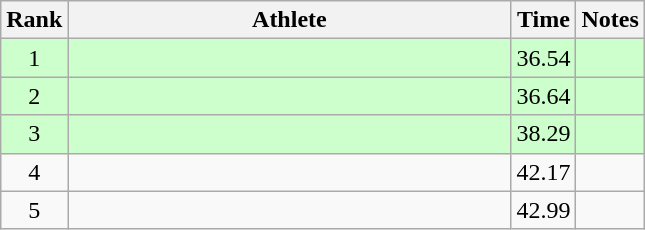<table class="wikitable" style="text-align:center">
<tr>
<th>Rank</th>
<th Style="width:18em">Athlete</th>
<th>Time</th>
<th>Notes</th>
</tr>
<tr style="background:#cfc">
<td>1</td>
<td style="text-align:left"></td>
<td>36.54</td>
<td></td>
</tr>
<tr style="background:#cfc">
<td>2</td>
<td style="text-align:left"></td>
<td>36.64</td>
<td></td>
</tr>
<tr style="background:#cfc">
<td>3</td>
<td style="text-align:left"></td>
<td>38.29</td>
<td></td>
</tr>
<tr>
<td>4</td>
<td style="text-align:left"></td>
<td>42.17</td>
<td></td>
</tr>
<tr>
<td>5</td>
<td style="text-align:left"></td>
<td>42.99</td>
<td></td>
</tr>
</table>
